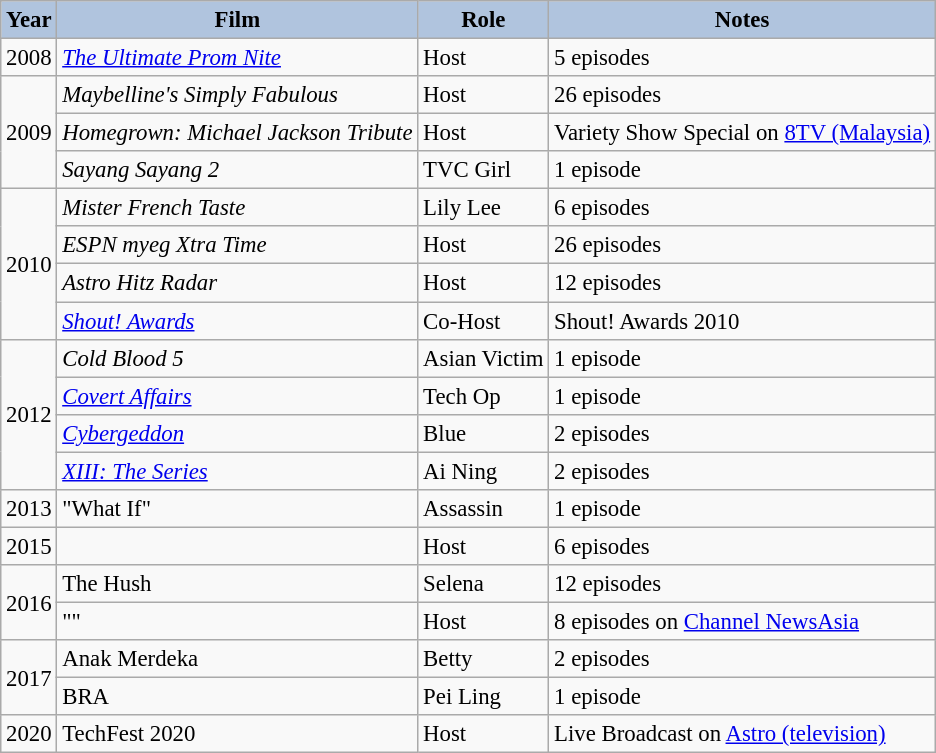<table class="wikitable" style="font-size: 95%;">
<tr>
<th style="background: #B0C4DE;">Year</th>
<th style="background: #B0C4DE;">Film</th>
<th style="background: #B0C4DE;">Role</th>
<th style="background: #B0C4DE;">Notes</th>
</tr>
<tr>
<td>2008</td>
<td><em><a href='#'>The Ultimate Prom Nite</a></em></td>
<td>Host</td>
<td>5 episodes</td>
</tr>
<tr>
<td rowspan="3">2009</td>
<td><em>Maybelline's Simply Fabulous</em></td>
<td>Host</td>
<td>26 episodes</td>
</tr>
<tr>
<td><em>Homegrown: Michael Jackson Tribute</em></td>
<td>Host</td>
<td>Variety Show Special on <a href='#'>8TV (Malaysia)</a></td>
</tr>
<tr>
<td><em>Sayang Sayang 2</em></td>
<td>TVC Girl</td>
<td>1 episode</td>
</tr>
<tr>
<td rowspan="4">2010</td>
<td><em>Mister French Taste</em></td>
<td>Lily Lee</td>
<td>6 episodes</td>
</tr>
<tr>
<td><em>ESPN myeg Xtra Time</em></td>
<td>Host</td>
<td>26 episodes</td>
</tr>
<tr>
<td><em>Astro Hitz Radar</em></td>
<td>Host</td>
<td>12 episodes</td>
</tr>
<tr>
<td><em><a href='#'>Shout! Awards</a></em></td>
<td>Co-Host</td>
<td>Shout! Awards 2010</td>
</tr>
<tr>
<td rowspan="4">2012</td>
<td><em>Cold Blood 5</em></td>
<td>Asian Victim</td>
<td>1 episode</td>
</tr>
<tr>
<td><em><a href='#'>Covert Affairs</a></em></td>
<td>Tech Op</td>
<td>1 episode</td>
</tr>
<tr>
<td><em><a href='#'>Cybergeddon</a></em></td>
<td>Blue</td>
<td>2 episodes</td>
</tr>
<tr>
<td><em><a href='#'>XIII: The Series</a></em></td>
<td>Ai Ning</td>
<td>2 episodes</td>
</tr>
<tr>
<td>2013</td>
<td>"What If"</td>
<td>Assassin</td>
<td>1 episode</td>
</tr>
<tr>
<td>2015</td>
<td><em></em></td>
<td>Host</td>
<td>6 episodes</td>
</tr>
<tr>
<td rowspan="2">2016</td>
<td>The Hush</td>
<td>Selena</td>
<td>12 episodes</td>
</tr>
<tr>
<td>""</td>
<td>Host</td>
<td>8 episodes on <a href='#'>Channel NewsAsia</a></td>
</tr>
<tr>
<td rowspan="2">2017</td>
<td>Anak Merdeka</td>
<td>Betty</td>
<td>2 episodes</td>
</tr>
<tr>
<td>BRA</td>
<td>Pei Ling</td>
<td>1 episode</td>
</tr>
<tr>
<td rowspan="1">2020</td>
<td>TechFest 2020</td>
<td>Host</td>
<td>Live Broadcast on <a href='#'>Astro (television)</a></td>
</tr>
</table>
